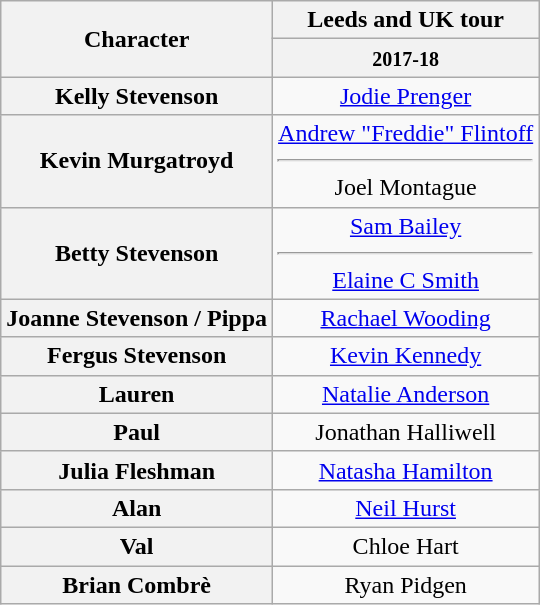<table class="wikitable">
<tr>
<th rowspan="2">Character</th>
<th>Leeds and UK tour</th>
</tr>
<tr>
<th><small>2017-18</small></th>
</tr>
<tr>
<th>Kelly Stevenson</th>
<td align="center"><a href='#'>Jodie Prenger</a></td>
</tr>
<tr>
<th>Kevin Murgatroyd</th>
<td align="center"><a href='#'>Andrew "Freddie" Flintoff</a><hr>Joel Montague</td>
</tr>
<tr>
<th>Betty Stevenson</th>
<td align="center"><a href='#'>Sam Bailey</a><hr><a href='#'>Elaine C Smith</a></td>
</tr>
<tr>
<th>Joanne Stevenson / Pippa</th>
<td align="center"><a href='#'>Rachael Wooding</a></td>
</tr>
<tr>
<th>Fergus Stevenson</th>
<td align="center"><a href='#'>Kevin Kennedy</a></td>
</tr>
<tr>
<th>Lauren</th>
<td align="center"><a href='#'>Natalie Anderson</a></td>
</tr>
<tr>
<th>Paul</th>
<td align="center">Jonathan Halliwell</td>
</tr>
<tr>
<th>Julia Fleshman</th>
<td align="center"><a href='#'>Natasha Hamilton</a></td>
</tr>
<tr>
<th>Alan</th>
<td align="center"><a href='#'>Neil Hurst</a></td>
</tr>
<tr>
<th>Val</th>
<td align="center">Chloe Hart</td>
</tr>
<tr>
<th>Brian Combrè</th>
<td align="center">Ryan Pidgen</td>
</tr>
</table>
